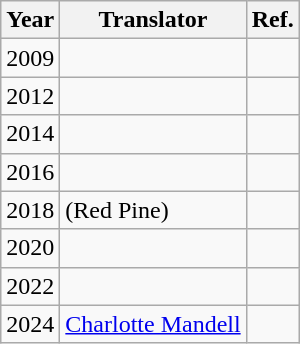<table class="wikitable">
<tr>
<th>Year</th>
<th>Translator</th>
<th>Ref.</th>
</tr>
<tr>
<td>2009</td>
<td></td>
<td></td>
</tr>
<tr>
<td>2012</td>
<td></td>
<td></td>
</tr>
<tr>
<td>2014</td>
<td></td>
<td></td>
</tr>
<tr>
<td>2016</td>
<td></td>
<td></td>
</tr>
<tr>
<td>2018</td>
<td> (Red Pine)</td>
<td></td>
</tr>
<tr>
<td>2020</td>
<td></td>
<td></td>
</tr>
<tr>
<td>2022</td>
<td></td>
<td></td>
</tr>
<tr>
<td>2024</td>
<td><a href='#'>Charlotte Mandell</a></td>
<td></td>
</tr>
</table>
